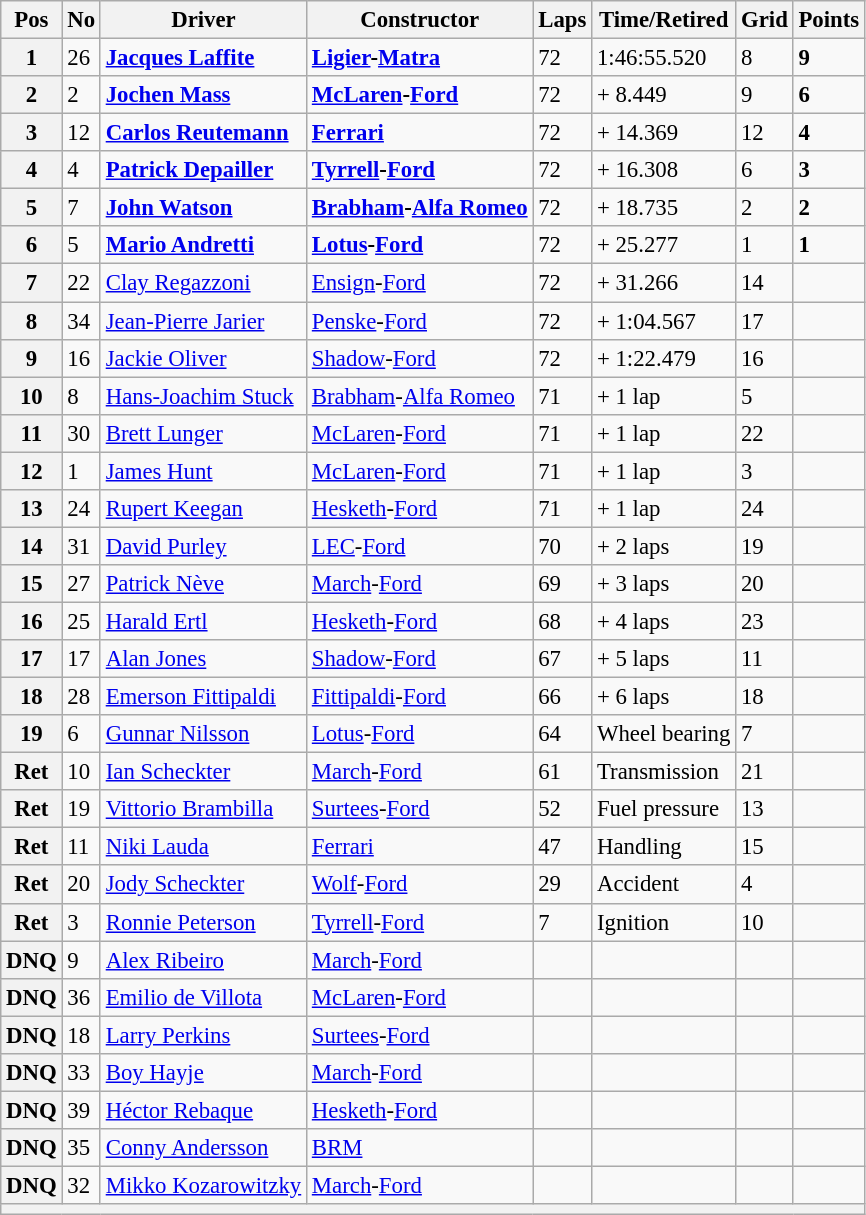<table class="wikitable" style="font-size: 95%;">
<tr>
<th>Pos</th>
<th>No</th>
<th>Driver</th>
<th>Constructor</th>
<th>Laps</th>
<th>Time/Retired</th>
<th>Grid</th>
<th>Points</th>
</tr>
<tr>
<th>1</th>
<td>26</td>
<td> <strong><a href='#'>Jacques Laffite</a></strong></td>
<td><strong><a href='#'>Ligier</a>-<a href='#'>Matra</a></strong></td>
<td>72</td>
<td>1:46:55.520</td>
<td>8</td>
<td><strong>9</strong></td>
</tr>
<tr>
<th>2</th>
<td>2</td>
<td> <strong><a href='#'>Jochen Mass</a></strong></td>
<td><strong><a href='#'>McLaren</a>-<a href='#'>Ford</a></strong></td>
<td>72</td>
<td>+ 8.449</td>
<td>9</td>
<td><strong>6</strong></td>
</tr>
<tr>
<th>3</th>
<td>12</td>
<td> <strong><a href='#'>Carlos Reutemann</a></strong></td>
<td><strong><a href='#'>Ferrari</a></strong></td>
<td>72</td>
<td>+ 14.369</td>
<td>12</td>
<td><strong>4</strong></td>
</tr>
<tr>
<th>4</th>
<td>4</td>
<td> <strong><a href='#'>Patrick Depailler</a></strong></td>
<td><strong><a href='#'>Tyrrell</a>-<a href='#'>Ford</a></strong></td>
<td>72</td>
<td>+ 16.308</td>
<td>6</td>
<td><strong>3</strong></td>
</tr>
<tr>
<th>5</th>
<td>7</td>
<td> <strong><a href='#'>John Watson</a></strong></td>
<td><strong><a href='#'>Brabham</a>-<a href='#'>Alfa Romeo</a></strong></td>
<td>72</td>
<td>+ 18.735</td>
<td>2</td>
<td><strong>2</strong></td>
</tr>
<tr>
<th>6</th>
<td>5</td>
<td> <strong><a href='#'>Mario Andretti</a></strong></td>
<td><strong><a href='#'>Lotus</a>-<a href='#'>Ford</a></strong></td>
<td>72</td>
<td>+ 25.277</td>
<td>1</td>
<td><strong>1</strong></td>
</tr>
<tr>
<th>7</th>
<td>22</td>
<td> <a href='#'>Clay Regazzoni</a></td>
<td><a href='#'>Ensign</a>-<a href='#'>Ford</a></td>
<td>72</td>
<td>+ 31.266</td>
<td>14</td>
<td> </td>
</tr>
<tr>
<th>8</th>
<td>34</td>
<td> <a href='#'>Jean-Pierre Jarier</a></td>
<td><a href='#'>Penske</a>-<a href='#'>Ford</a></td>
<td>72</td>
<td>+ 1:04.567</td>
<td>17</td>
<td> </td>
</tr>
<tr>
<th>9</th>
<td>16</td>
<td> <a href='#'>Jackie Oliver</a></td>
<td><a href='#'>Shadow</a>-<a href='#'>Ford</a></td>
<td>72</td>
<td>+ 1:22.479</td>
<td>16</td>
<td> </td>
</tr>
<tr>
<th>10</th>
<td>8</td>
<td> <a href='#'>Hans-Joachim Stuck</a></td>
<td><a href='#'>Brabham</a>-<a href='#'>Alfa Romeo</a></td>
<td>71</td>
<td>+ 1 lap</td>
<td>5</td>
<td> </td>
</tr>
<tr>
<th>11</th>
<td>30</td>
<td> <a href='#'>Brett Lunger</a></td>
<td><a href='#'>McLaren</a>-<a href='#'>Ford</a></td>
<td>71</td>
<td>+ 1 lap</td>
<td>22</td>
<td> </td>
</tr>
<tr>
<th>12</th>
<td>1</td>
<td> <a href='#'>James Hunt</a></td>
<td><a href='#'>McLaren</a>-<a href='#'>Ford</a></td>
<td>71</td>
<td>+ 1 lap</td>
<td>3</td>
<td> </td>
</tr>
<tr>
<th>13</th>
<td>24</td>
<td> <a href='#'>Rupert Keegan</a></td>
<td><a href='#'>Hesketh</a>-<a href='#'>Ford</a></td>
<td>71</td>
<td>+ 1 lap</td>
<td>24</td>
<td> </td>
</tr>
<tr>
<th>14</th>
<td>31</td>
<td> <a href='#'>David Purley</a></td>
<td><a href='#'>LEC</a>-<a href='#'>Ford</a></td>
<td>70</td>
<td>+ 2 laps</td>
<td>19</td>
<td> </td>
</tr>
<tr>
<th>15</th>
<td>27</td>
<td> <a href='#'>Patrick Nève</a></td>
<td><a href='#'>March</a>-<a href='#'>Ford</a></td>
<td>69</td>
<td>+ 3 laps</td>
<td>20</td>
<td> </td>
</tr>
<tr>
<th>16</th>
<td>25</td>
<td> <a href='#'>Harald Ertl</a></td>
<td><a href='#'>Hesketh</a>-<a href='#'>Ford</a></td>
<td>68</td>
<td>+ 4 laps</td>
<td>23</td>
<td> </td>
</tr>
<tr>
<th>17</th>
<td>17</td>
<td> <a href='#'>Alan Jones</a></td>
<td><a href='#'>Shadow</a>-<a href='#'>Ford</a></td>
<td>67</td>
<td>+ 5 laps</td>
<td>11</td>
<td> </td>
</tr>
<tr>
<th>18</th>
<td>28</td>
<td> <a href='#'>Emerson Fittipaldi</a></td>
<td><a href='#'>Fittipaldi</a>-<a href='#'>Ford</a></td>
<td>66</td>
<td>+ 6 laps</td>
<td>18</td>
<td> </td>
</tr>
<tr>
<th>19</th>
<td>6</td>
<td> <a href='#'>Gunnar Nilsson</a></td>
<td><a href='#'>Lotus</a>-<a href='#'>Ford</a></td>
<td>64</td>
<td>Wheel bearing</td>
<td>7</td>
<td> </td>
</tr>
<tr>
<th>Ret</th>
<td>10</td>
<td> <a href='#'>Ian Scheckter</a></td>
<td><a href='#'>March</a>-<a href='#'>Ford</a></td>
<td>61</td>
<td>Transmission</td>
<td>21</td>
<td> </td>
</tr>
<tr>
<th>Ret</th>
<td>19</td>
<td> <a href='#'>Vittorio Brambilla</a></td>
<td><a href='#'>Surtees</a>-<a href='#'>Ford</a></td>
<td>52</td>
<td>Fuel pressure</td>
<td>13</td>
<td> </td>
</tr>
<tr>
<th>Ret</th>
<td>11</td>
<td> <a href='#'>Niki Lauda</a></td>
<td><a href='#'>Ferrari</a></td>
<td>47</td>
<td>Handling</td>
<td>15</td>
<td> </td>
</tr>
<tr>
<th>Ret</th>
<td>20</td>
<td> <a href='#'>Jody Scheckter</a></td>
<td><a href='#'>Wolf</a>-<a href='#'>Ford</a></td>
<td>29</td>
<td>Accident</td>
<td>4</td>
<td> </td>
</tr>
<tr>
<th>Ret</th>
<td>3</td>
<td> <a href='#'>Ronnie Peterson</a></td>
<td><a href='#'>Tyrrell</a>-<a href='#'>Ford</a></td>
<td>7</td>
<td>Ignition</td>
<td>10</td>
<td> </td>
</tr>
<tr>
<th>DNQ</th>
<td>9</td>
<td> <a href='#'>Alex Ribeiro</a></td>
<td><a href='#'>March</a>-<a href='#'>Ford</a></td>
<td> </td>
<td> </td>
<td> </td>
<td> </td>
</tr>
<tr>
<th>DNQ</th>
<td>36</td>
<td> <a href='#'>Emilio de Villota</a></td>
<td><a href='#'>McLaren</a>-<a href='#'>Ford</a></td>
<td> </td>
<td> </td>
<td> </td>
<td> </td>
</tr>
<tr>
<th>DNQ</th>
<td>18</td>
<td> <a href='#'>Larry Perkins</a></td>
<td><a href='#'>Surtees</a>-<a href='#'>Ford</a></td>
<td> </td>
<td> </td>
<td> </td>
<td> </td>
</tr>
<tr>
<th>DNQ</th>
<td>33</td>
<td> <a href='#'>Boy Hayje</a></td>
<td><a href='#'>March</a>-<a href='#'>Ford</a></td>
<td> </td>
<td> </td>
<td> </td>
<td> </td>
</tr>
<tr>
<th>DNQ</th>
<td>39</td>
<td> <a href='#'>Héctor Rebaque</a></td>
<td><a href='#'>Hesketh</a>-<a href='#'>Ford</a></td>
<td> </td>
<td> </td>
<td> </td>
<td> </td>
</tr>
<tr>
<th>DNQ</th>
<td>35</td>
<td> <a href='#'>Conny Andersson</a></td>
<td><a href='#'>BRM</a></td>
<td> </td>
<td> </td>
<td> </td>
<td> </td>
</tr>
<tr>
<th>DNQ</th>
<td>32</td>
<td> <a href='#'>Mikko Kozarowitzky</a></td>
<td><a href='#'>March</a>-<a href='#'>Ford</a></td>
<td> </td>
<td> </td>
<td> </td>
<td> </td>
</tr>
<tr>
<th colspan="8"></th>
</tr>
</table>
